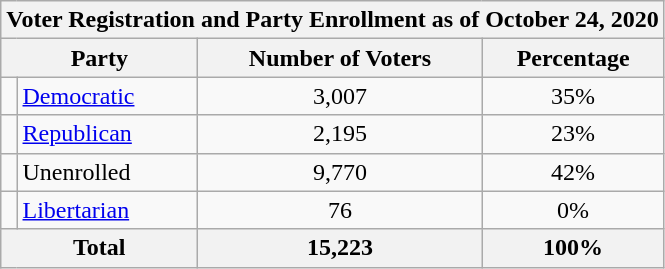<table class=wikitable>
<tr>
<th colspan = 6>Voter Registration and Party Enrollment as of October 24, 2020</th>
</tr>
<tr>
<th colspan = 2>Party</th>
<th>Number of Voters</th>
<th>Percentage</th>
</tr>
<tr>
<td></td>
<td><a href='#'>Democratic</a></td>
<td align = center>3,007</td>
<td align = center>35%</td>
</tr>
<tr>
<td></td>
<td><a href='#'>Republican</a></td>
<td align = center>2,195</td>
<td align = center>23%</td>
</tr>
<tr>
<td></td>
<td>Unenrolled</td>
<td align = center>9,770</td>
<td align = center>42%</td>
</tr>
<tr>
<td></td>
<td><a href='#'>Libertarian</a></td>
<td align = center>76</td>
<td align = center>0%</td>
</tr>
<tr>
<th colspan = 2>Total</th>
<th align = center>15,223</th>
<th align = center>100%</th>
</tr>
</table>
